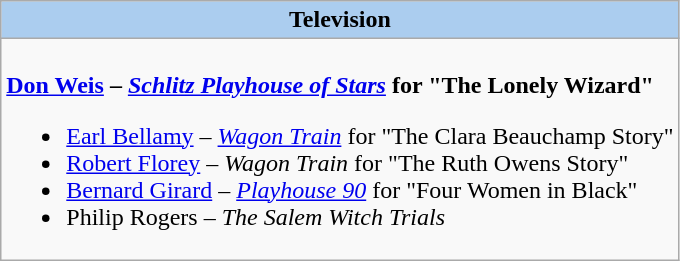<table class=wikitable style="width="100%">
<tr>
<th colspan="2" style="background:#abcdef;">Television</th>
</tr>
<tr>
<td colspan="2" style="vertical-align:top;"><br><strong><a href='#'>Don Weis</a> – <em><a href='#'>Schlitz Playhouse of Stars</a></em> for "The Lonely Wizard"</strong><ul><li><a href='#'>Earl Bellamy</a> – <em><a href='#'>Wagon Train</a></em> for "The Clara Beauchamp Story"</li><li><a href='#'>Robert Florey</a> – <em>Wagon Train</em> for "The Ruth Owens Story"</li><li><a href='#'>Bernard Girard</a> – <em><a href='#'>Playhouse 90</a></em> for "Four Women in Black"</li><li>Philip Rogers – <em>The Salem Witch Trials</em></li></ul></td>
</tr>
</table>
